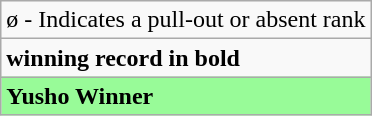<table class="wikitable">
<tr>
<td>ø - Indicates a pull-out or absent rank</td>
</tr>
<tr>
<td><strong>winning record in bold</strong></td>
</tr>
<tr>
<td style="background: PaleGreen;"><strong>Yusho Winner</strong></td>
</tr>
</table>
